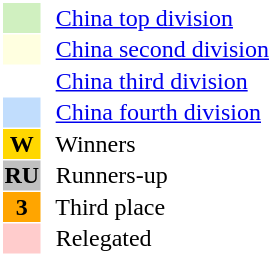<table style="border: 1px solid #ffffff; background-color: #ffffff" cellspacing="1" cellpadding="1">
<tr>
<td bgcolor="#D0F0C0" width="20"></td>
<td bgcolor="#ffffff" align="left">  <a href='#'>China top division</a></td>
</tr>
<tr>
<td bgcolor="#FFFFE0" width="20"></td>
<td bgcolor="#ffffff" align="left">  <a href='#'>China second division</a></td>
</tr>
<tr>
<th bgcolor="#ffffff" width="20"></th>
<td bgcolor="#ffffff" align="left">  <a href='#'>China third division</a></td>
</tr>
<tr>
<th bgcolor="#c1ddfd" width="20"></th>
<td bgcolor="#ffffff" align="left">  <a href='#'>China fourth division</a></td>
</tr>
<tr>
<th bgcolor="#FFD700" width="20">W</th>
<td bgcolor="#ffffff" align="left">  Winners</td>
</tr>
<tr>
<th bgcolor="#C0C0C0" width="20">RU</th>
<td bgcolor="#ffffff" align="left">  Runners-up</td>
</tr>
<tr>
<th bgcolor="#FFA500" width="20">3</th>
<td bgcolor="#ffffff" align="left">  Third place</td>
</tr>
<tr>
<th bgcolor="#ffcccc" width="20"></th>
<td bgcolor="#ffffff" align="left">  Relegated</td>
</tr>
</table>
